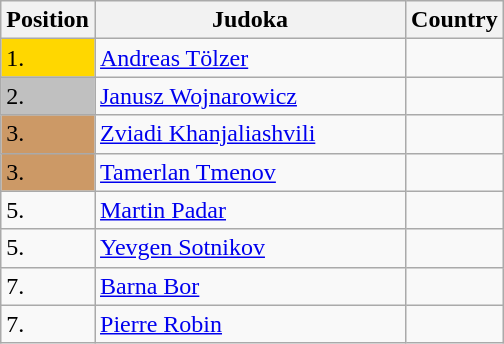<table class=wikitable>
<tr>
<th width=10>Position</th>
<th width=200>Judoka</th>
<th width=10>Country</th>
</tr>
<tr>
<td bgcolor=gold>1.</td>
<td><a href='#'>Andreas Tölzer</a></td>
<td></td>
</tr>
<tr>
<td bgcolor="silver">2.</td>
<td><a href='#'>Janusz Wojnarowicz</a></td>
<td></td>
</tr>
<tr>
<td bgcolor="CC9966">3.</td>
<td><a href='#'>Zviadi Khanjaliashvili</a></td>
<td></td>
</tr>
<tr>
<td bgcolor="CC9966">3.</td>
<td><a href='#'>Tamerlan Tmenov</a></td>
<td></td>
</tr>
<tr>
<td>5.</td>
<td><a href='#'>Martin Padar</a></td>
<td></td>
</tr>
<tr>
<td>5.</td>
<td><a href='#'>Yevgen Sotnikov</a></td>
<td></td>
</tr>
<tr>
<td>7.</td>
<td><a href='#'>Barna Bor</a></td>
<td></td>
</tr>
<tr>
<td>7.</td>
<td><a href='#'>Pierre Robin</a></td>
<td></td>
</tr>
</table>
